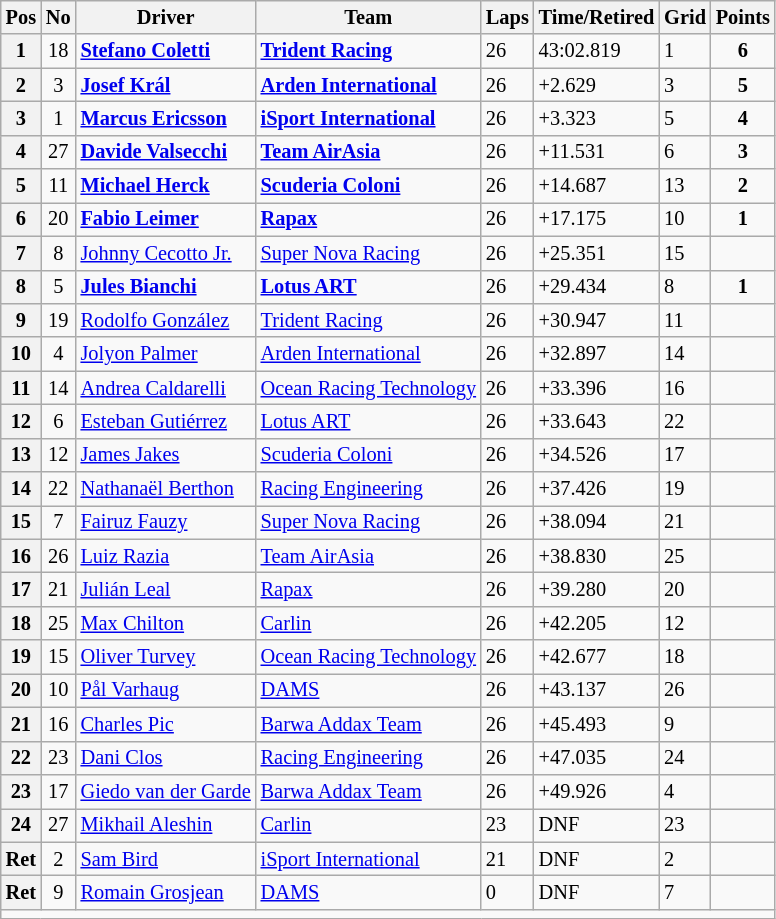<table class="wikitable" style="font-size:85%">
<tr>
<th>Pos</th>
<th>No</th>
<th>Driver</th>
<th>Team</th>
<th>Laps</th>
<th>Time/Retired</th>
<th>Grid</th>
<th>Points</th>
</tr>
<tr>
<th>1</th>
<td align="center">18</td>
<td> <strong><a href='#'>Stefano Coletti</a></strong></td>
<td><strong><a href='#'>Trident Racing</a></strong></td>
<td>26</td>
<td>43:02.819</td>
<td>1</td>
<td align="center"><strong>6</strong></td>
</tr>
<tr>
<th>2</th>
<td align="center">3</td>
<td> <strong><a href='#'>Josef Král</a></strong></td>
<td><strong><a href='#'>Arden International</a></strong></td>
<td>26</td>
<td>+2.629</td>
<td>3</td>
<td align="center"><strong>5</strong></td>
</tr>
<tr>
<th>3</th>
<td align="center">1</td>
<td> <strong><a href='#'>Marcus Ericsson</a></strong></td>
<td><strong><a href='#'>iSport International</a></strong></td>
<td>26</td>
<td>+3.323</td>
<td>5</td>
<td align="center"><strong>4</strong></td>
</tr>
<tr>
<th>4</th>
<td align="center">27</td>
<td> <strong><a href='#'>Davide Valsecchi</a></strong></td>
<td><strong><a href='#'>Team AirAsia</a></strong></td>
<td>26</td>
<td>+11.531</td>
<td>6</td>
<td align="center"><strong>3</strong></td>
</tr>
<tr>
<th>5</th>
<td align="center">11</td>
<td> <strong><a href='#'>Michael Herck</a></strong></td>
<td><strong><a href='#'>Scuderia Coloni</a></strong></td>
<td>26</td>
<td>+14.687</td>
<td>13</td>
<td align="center"><strong>2</strong></td>
</tr>
<tr>
<th>6</th>
<td align="center">20</td>
<td> <strong><a href='#'>Fabio Leimer</a></strong></td>
<td><strong><a href='#'>Rapax</a></strong></td>
<td>26</td>
<td>+17.175</td>
<td>10</td>
<td align="center"><strong>1</strong></td>
</tr>
<tr>
<th>7</th>
<td align="center">8</td>
<td> <a href='#'>Johnny Cecotto Jr.</a></td>
<td><a href='#'>Super Nova Racing</a></td>
<td>26</td>
<td>+25.351</td>
<td>15</td>
<td></td>
</tr>
<tr>
<th>8</th>
<td align="center">5</td>
<td> <strong><a href='#'>Jules Bianchi</a></strong></td>
<td><strong><a href='#'>Lotus ART</a></strong></td>
<td>26</td>
<td>+29.434</td>
<td>8</td>
<td align="center"><strong>1</strong></td>
</tr>
<tr>
<th>9</th>
<td align="center">19</td>
<td> <a href='#'>Rodolfo González</a></td>
<td><a href='#'>Trident Racing</a></td>
<td>26</td>
<td>+30.947</td>
<td>11</td>
<td></td>
</tr>
<tr>
<th>10</th>
<td align="center">4</td>
<td> <a href='#'>Jolyon Palmer</a></td>
<td><a href='#'>Arden International</a></td>
<td>26</td>
<td>+32.897</td>
<td>14</td>
<td></td>
</tr>
<tr>
<th>11</th>
<td align="center">14</td>
<td> <a href='#'>Andrea Caldarelli</a></td>
<td><a href='#'>Ocean Racing Technology</a></td>
<td>26</td>
<td>+33.396</td>
<td>16</td>
<td></td>
</tr>
<tr>
<th>12</th>
<td align="center">6</td>
<td> <a href='#'>Esteban Gutiérrez</a></td>
<td><a href='#'>Lotus ART</a></td>
<td>26</td>
<td>+33.643</td>
<td>22</td>
<td></td>
</tr>
<tr>
<th>13</th>
<td align="center">12</td>
<td> <a href='#'>James Jakes</a></td>
<td><a href='#'>Scuderia Coloni</a></td>
<td>26</td>
<td>+34.526</td>
<td>17</td>
<td></td>
</tr>
<tr>
<th>14</th>
<td align="center">22</td>
<td> <a href='#'>Nathanaël Berthon</a></td>
<td><a href='#'>Racing Engineering</a></td>
<td>26</td>
<td>+37.426</td>
<td>19</td>
<td></td>
</tr>
<tr>
<th>15</th>
<td align="center">7</td>
<td> <a href='#'>Fairuz Fauzy</a></td>
<td><a href='#'>Super Nova Racing</a></td>
<td>26</td>
<td>+38.094</td>
<td>21</td>
<td></td>
</tr>
<tr>
<th>16</th>
<td align="center">26</td>
<td> <a href='#'>Luiz Razia</a></td>
<td><a href='#'>Team AirAsia</a></td>
<td>26</td>
<td>+38.830</td>
<td>25</td>
<td></td>
</tr>
<tr>
<th>17</th>
<td align="center">21</td>
<td> <a href='#'>Julián Leal</a></td>
<td><a href='#'>Rapax</a></td>
<td>26</td>
<td>+39.280</td>
<td>20</td>
<td></td>
</tr>
<tr>
<th>18</th>
<td align="center">25</td>
<td> <a href='#'>Max Chilton</a></td>
<td><a href='#'>Carlin</a></td>
<td>26</td>
<td>+42.205</td>
<td>12</td>
<td></td>
</tr>
<tr>
<th>19</th>
<td align="center">15</td>
<td> <a href='#'>Oliver Turvey</a></td>
<td><a href='#'>Ocean Racing Technology</a></td>
<td>26</td>
<td>+42.677</td>
<td>18</td>
<td></td>
</tr>
<tr>
<th>20</th>
<td align="center">10</td>
<td> <a href='#'>Pål Varhaug</a></td>
<td><a href='#'>DAMS</a></td>
<td>26</td>
<td>+43.137</td>
<td>26</td>
<td></td>
</tr>
<tr>
<th>21</th>
<td align="center">16</td>
<td> <a href='#'>Charles Pic</a></td>
<td><a href='#'>Barwa Addax Team</a></td>
<td>26</td>
<td>+45.493</td>
<td>9</td>
<td></td>
</tr>
<tr>
<th>22</th>
<td align="center">23</td>
<td> <a href='#'>Dani Clos</a></td>
<td><a href='#'>Racing Engineering</a></td>
<td>26</td>
<td>+47.035</td>
<td>24</td>
<td></td>
</tr>
<tr>
<th>23</th>
<td align="center">17</td>
<td> <a href='#'>Giedo van der Garde</a></td>
<td><a href='#'>Barwa Addax Team</a></td>
<td>26</td>
<td>+49.926</td>
<td>4</td>
<td></td>
</tr>
<tr>
<th>24</th>
<td align="center">27</td>
<td> <a href='#'>Mikhail Aleshin</a></td>
<td><a href='#'>Carlin</a></td>
<td>23</td>
<td>DNF</td>
<td>23</td>
<td></td>
</tr>
<tr>
<th>Ret</th>
<td align="center">2</td>
<td> <a href='#'>Sam Bird</a></td>
<td><a href='#'>iSport International</a></td>
<td>21</td>
<td>DNF</td>
<td>2</td>
<td></td>
</tr>
<tr>
<th>Ret</th>
<td align="center">9</td>
<td> <a href='#'>Romain Grosjean</a></td>
<td><a href='#'>DAMS</a></td>
<td>0</td>
<td>DNF</td>
<td>7</td>
<td></td>
</tr>
<tr>
<td colspan=8></td>
</tr>
</table>
